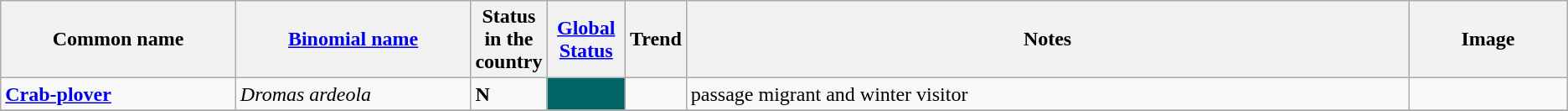<table class="wikitable sortable">
<tr>
<th width="15%">Common name</th>
<th width="15%"><a href='#'>Binomial name</a></th>
<th data-sort-type="number" width="1%">Status in the country</th>
<th width="5%"><a href='#'>Global Status</a></th>
<th width="1%">Trend</th>
<th class="unsortable">Notes</th>
<th class="unsortable">Image</th>
</tr>
<tr>
<td><strong><a href='#'>Crab-plover</a></strong></td>
<td><em>Dromas ardeola</em></td>
<td><strong>N</strong></td>
<td align=center style="background: #006666"></td>
<td align=center></td>
<td>passage migrant and winter visitor</td>
<td></td>
</tr>
<tr>
</tr>
</table>
